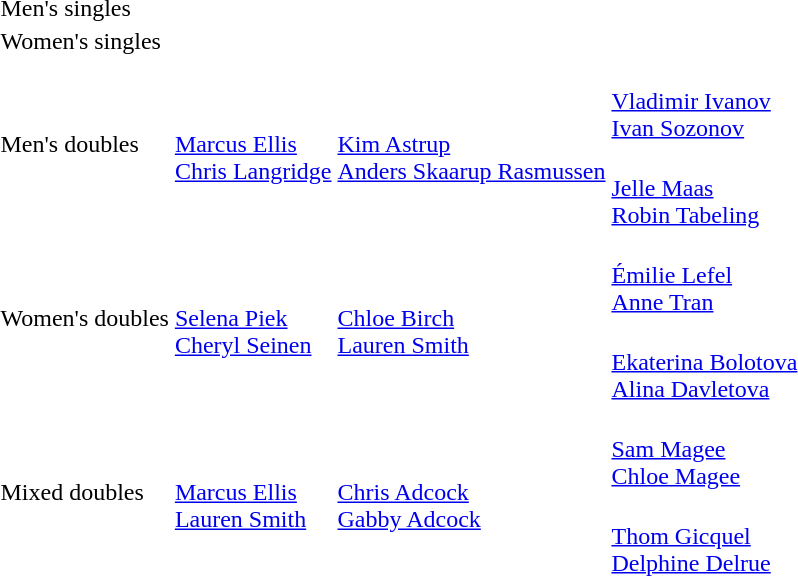<table>
<tr>
<td rowspan="2">Men's singles<br></td>
<td rowspan="2"></td>
<td rowspan="2"></td>
<td></td>
</tr>
<tr>
<td></td>
</tr>
<tr>
<td rowspan="2">Women's singles<br></td>
<td rowspan="2"></td>
<td rowspan="2"></td>
<td></td>
</tr>
<tr>
<td></td>
</tr>
<tr>
<td rowspan="2">Men's doubles<br></td>
<td rowspan="2"><br><a href='#'>Marcus Ellis</a><br><a href='#'>Chris Langridge</a></td>
<td rowspan="2"><br><a href='#'>Kim Astrup</a> <br> <a href='#'>Anders Skaarup Rasmussen</a></td>
<td><br><a href='#'>Vladimir Ivanov</a><br><a href='#'>Ivan Sozonov</a></td>
</tr>
<tr>
<td><br><a href='#'>Jelle Maas</a><br><a href='#'>Robin Tabeling</a></td>
</tr>
<tr>
<td rowspan="2">Women's doubles<br></td>
<td rowspan="2"><br><a href='#'>Selena Piek</a><br><a href='#'>Cheryl Seinen</a></td>
<td rowspan="2"><br><a href='#'>Chloe Birch</a><br><a href='#'>Lauren Smith</a></td>
<td><br><a href='#'>Émilie Lefel</a><br><a href='#'>Anne Tran</a></td>
</tr>
<tr>
<td><br><a href='#'>Ekaterina Bolotova</a><br><a href='#'>Alina Davletova</a></td>
</tr>
<tr>
<td rowspan="2">Mixed doubles<br></td>
<td rowspan="2"><br><a href='#'>Marcus Ellis</a><br><a href='#'>Lauren Smith</a></td>
<td rowspan="2"><br><a href='#'>Chris Adcock</a><br><a href='#'>Gabby Adcock</a></td>
<td><br><a href='#'>Sam Magee</a><br><a href='#'>Chloe Magee</a></td>
</tr>
<tr>
<td><br><a href='#'>Thom Gicquel</a><br><a href='#'>Delphine Delrue</a></td>
</tr>
</table>
